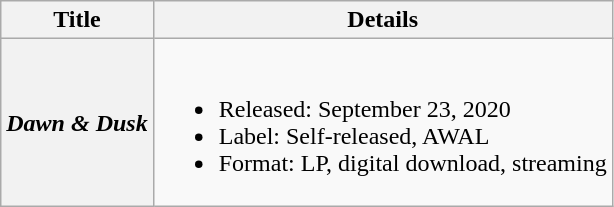<table class="wikitable plainrowheaders">
<tr>
<th scope="col">Title</th>
<th scope="col">Details</th>
</tr>
<tr>
<th scope="row"><em>Dawn & Dusk</em></th>
<td><br><ul><li>Released: September 23, 2020</li><li>Label: Self-released, AWAL</li><li>Format: LP, digital download, streaming</li></ul></td>
</tr>
</table>
